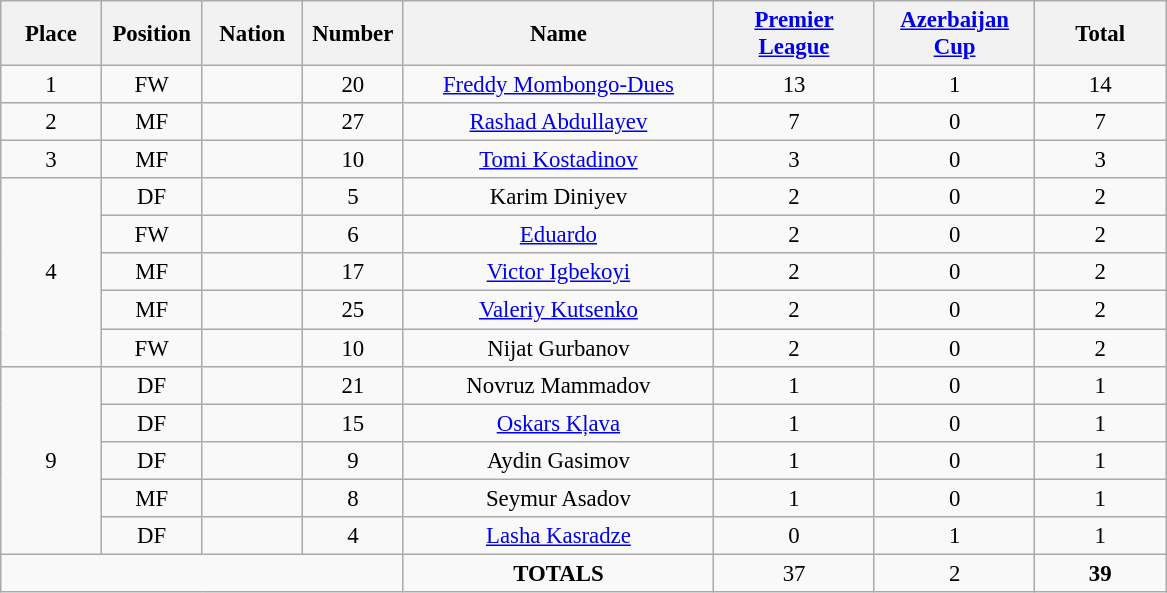<table class="wikitable" style="font-size: 95%; text-align: center;">
<tr>
<th width=60>Place</th>
<th width=60>Position</th>
<th width=60>Nation</th>
<th width=60>Number</th>
<th width=200>Name</th>
<th width=100><a href='#'>Premier League</a></th>
<th width=100><a href='#'>Azerbaijan Cup</a></th>
<th width=80>Total</th>
</tr>
<tr>
<td>1</td>
<td>FW</td>
<td></td>
<td>20</td>
<td><a href='#'>Freddy Mombongo-Dues</a></td>
<td>13</td>
<td>1</td>
<td>14</td>
</tr>
<tr>
<td>2</td>
<td>MF</td>
<td></td>
<td>27</td>
<td><a href='#'>Rashad Abdullayev</a></td>
<td>7</td>
<td>0</td>
<td>7</td>
</tr>
<tr>
<td>3</td>
<td>MF</td>
<td></td>
<td>10</td>
<td><a href='#'>Tomi Kostadinov</a></td>
<td>3</td>
<td>0</td>
<td>3</td>
</tr>
<tr>
<td rowspan="5">4</td>
<td>DF</td>
<td></td>
<td>5</td>
<td>Karim Diniyev</td>
<td>2</td>
<td>0</td>
<td>2</td>
</tr>
<tr>
<td>FW</td>
<td></td>
<td>6</td>
<td><a href='#'>Eduardo</a></td>
<td>2</td>
<td>0</td>
<td>2</td>
</tr>
<tr>
<td>MF</td>
<td></td>
<td>17</td>
<td><a href='#'>Victor Igbekoyi</a></td>
<td>2</td>
<td>0</td>
<td>2</td>
</tr>
<tr>
<td>MF</td>
<td></td>
<td>25</td>
<td><a href='#'>Valeriy Kutsenko</a></td>
<td>2</td>
<td>0</td>
<td>2</td>
</tr>
<tr>
<td>FW</td>
<td></td>
<td>10</td>
<td>Nijat Gurbanov</td>
<td>2</td>
<td>0</td>
<td>2</td>
</tr>
<tr>
<td rowspan="5">9</td>
<td>DF</td>
<td></td>
<td>21</td>
<td>Novruz Mammadov</td>
<td>1</td>
<td>0</td>
<td>1</td>
</tr>
<tr>
<td>DF</td>
<td></td>
<td>15</td>
<td><a href='#'>Oskars Kļava</a></td>
<td>1</td>
<td>0</td>
<td>1</td>
</tr>
<tr>
<td>DF</td>
<td></td>
<td>9</td>
<td>Aydin Gasimov</td>
<td>1</td>
<td>0</td>
<td>1</td>
</tr>
<tr>
<td>MF</td>
<td></td>
<td>8</td>
<td>Seymur Asadov</td>
<td>1</td>
<td>0</td>
<td>1</td>
</tr>
<tr>
<td>DF</td>
<td></td>
<td>4</td>
<td><a href='#'>Lasha Kasradze</a></td>
<td>0</td>
<td>1</td>
<td>1</td>
</tr>
<tr>
<td colspan="4"></td>
<td><strong>TOTALS</strong></td>
<td>37</td>
<td>2</td>
<td><strong>39</strong></td>
</tr>
</table>
